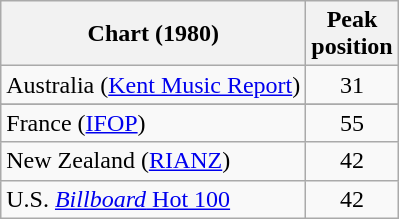<table class="wikitable sortable">
<tr>
<th>Chart (1980)</th>
<th>Peak<br>position</th>
</tr>
<tr>
<td>Australia (<a href='#'>Kent Music Report</a>)</td>
<td align="center">31</td>
</tr>
<tr>
</tr>
<tr>
<td>France (<a href='#'>IFOP</a>)</td>
<td align="center">55</td>
</tr>
<tr>
<td>New Zealand (<a href='#'>RIANZ</a>)</td>
<td align="center">42</td>
</tr>
<tr>
<td>U.S. <a href='#'><em>Billboard</em> Hot 100</a></td>
<td align="center">42</td>
</tr>
</table>
